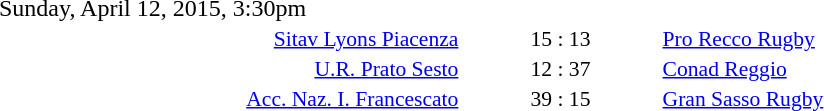<table style="width:70%;" cellspacing="1">
<tr>
<th width=35%></th>
<th width=15%></th>
<th></th>
</tr>
<tr>
<td>Sunday, April 12, 2015, 3:30pm</td>
</tr>
<tr style=font-size:90%>
<td align=right><a href='#'>Sitav Lyons Piacenza</a></td>
<td align=center>15 : 13</td>
<td><a href='#'>Pro Recco Rugby</a></td>
</tr>
<tr style=font-size:90%>
<td align=right><a href='#'>U.R. Prato Sesto</a></td>
<td align=center>12 : 37</td>
<td><a href='#'>Conad Reggio</a></td>
</tr>
<tr style=font-size:90%>
<td align=right><a href='#'>Acc. Naz. I. Francescato</a></td>
<td align=center>39 : 15</td>
<td><a href='#'>Gran Sasso Rugby</a></td>
</tr>
</table>
